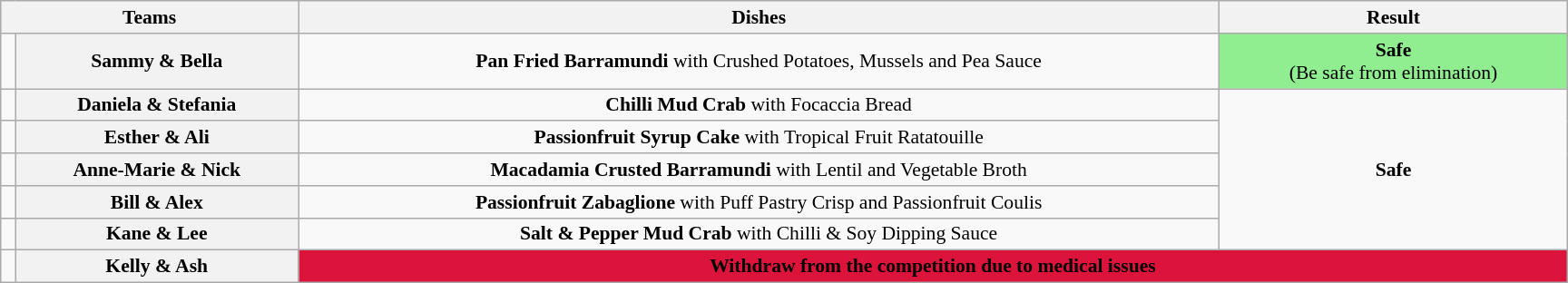<table class="wikitable plainrowheaders" style="text-align:center; font-size:90%; width:80em; margin:1em auto;">
<tr>
<th colspan="2">Teams</th>
<th>Dishes</th>
<th>Result</th>
</tr>
<tr>
<td></td>
<th>Sammy & Bella</th>
<td><strong>Pan Fried Barramundi</strong> with Crushed Potatoes, Mussels and Pea Sauce</td>
<td align=centre bgcolor=lightgreen><strong>Safe</strong> <br> (Be safe from elimination)</td>
</tr>
<tr>
<td></td>
<th>Daniela & Stefania</th>
<td><strong>Chilli Mud Crab</strong> with Focaccia Bread</td>
<td align=centre rowspan=5><strong>Safe</strong></td>
</tr>
<tr>
<td></td>
<th>Esther & Ali</th>
<td><strong>Passionfruit Syrup Cake</strong> with Tropical Fruit Ratatouille</td>
</tr>
<tr>
<td></td>
<th>Anne-Marie & Nick</th>
<td><strong>Macadamia Crusted Barramundi</strong> with Lentil and Vegetable Broth</td>
</tr>
<tr>
<td></td>
<th>Bill & Alex</th>
<td><strong>Passionfruit Zabaglione</strong> with Puff Pastry Crisp and Passionfruit Coulis</td>
</tr>
<tr>
<td></td>
<th>Kane & Lee</th>
<td><strong>Salt & Pepper Mud Crab</strong> with Chilli & Soy Dipping Sauce</td>
</tr>
<tr>
<td></td>
<th>Kelly & Ash</th>
<td style="background:crimson;" colspan=2><strong>Withdraw from the competition due to medical issues</strong></td>
</tr>
</table>
